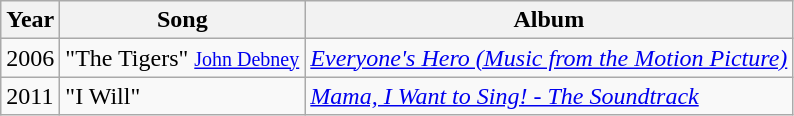<table class="wikitable">
<tr>
<th>Year</th>
<th>Song</th>
<th>Album</th>
</tr>
<tr>
<td>2006</td>
<td>"The Tigers" <small><a href='#'>John Debney</a></small></td>
<td><em><a href='#'>Everyone's Hero (Music from the Motion Picture)</a></em></td>
</tr>
<tr>
<td>2011</td>
<td>"I Will"</td>
<td><em><a href='#'>Mama, I Want to Sing! - The Soundtrack</a></em></td>
</tr>
</table>
